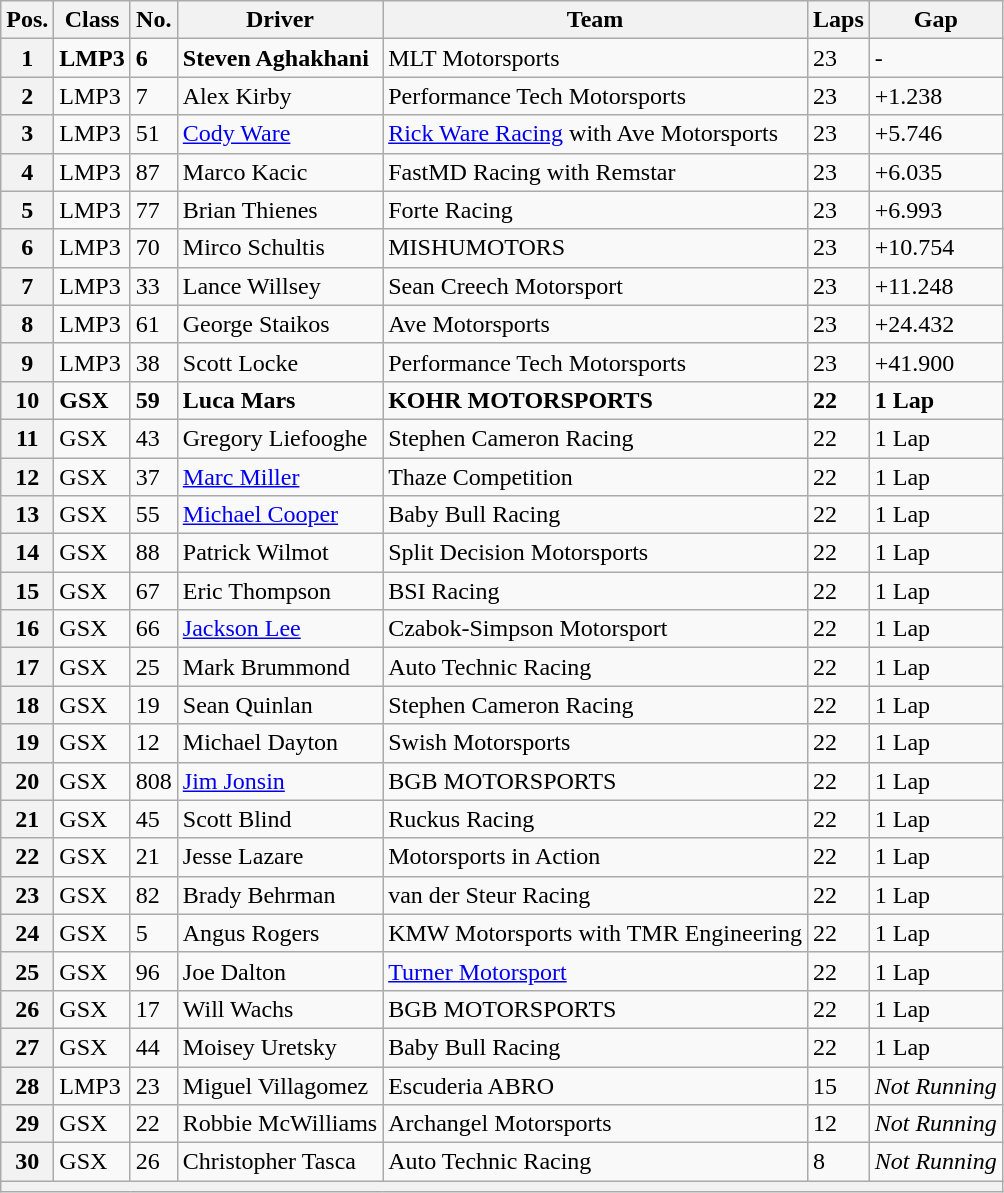<table class="wikitable">
<tr>
<th>Pos.</th>
<th>Class</th>
<th>No.</th>
<th>Driver</th>
<th>Team</th>
<th>Laps</th>
<th>Gap</th>
</tr>
<tr>
<th>1</th>
<td><strong>LMP3</strong></td>
<td><strong>6</strong></td>
<td><strong> Steven Aghakhani</strong></td>
<td>MLT Motorsports</td>
<td>23</td>
<td>-</td>
</tr>
<tr>
<th>2</th>
<td>LMP3</td>
<td>7</td>
<td> Alex Kirby</td>
<td>Performance Tech Motorsports</td>
<td>23</td>
<td>+1.238</td>
</tr>
<tr>
<th>3</th>
<td>LMP3</td>
<td>51</td>
<td> <a href='#'>Cody Ware</a></td>
<td><a href='#'>Rick Ware Racing</a> with Ave Motorsports</td>
<td>23</td>
<td>+5.746</td>
</tr>
<tr>
<th>4</th>
<td>LMP3</td>
<td>87</td>
<td> Marco Kacic</td>
<td>FastMD Racing with Remstar</td>
<td>23</td>
<td>+6.035</td>
</tr>
<tr>
<th>5</th>
<td>LMP3</td>
<td>77</td>
<td> Brian Thienes</td>
<td>Forte Racing</td>
<td>23</td>
<td>+6.993</td>
</tr>
<tr>
<th>6</th>
<td>LMP3</td>
<td>70</td>
<td> Mirco Schultis</td>
<td>MISHUMOTORS</td>
<td>23</td>
<td>+10.754</td>
</tr>
<tr>
<th>7</th>
<td>LMP3</td>
<td>33</td>
<td> Lance Willsey</td>
<td>Sean Creech Motorsport</td>
<td>23</td>
<td>+11.248</td>
</tr>
<tr>
<th>8</th>
<td>LMP3</td>
<td>61</td>
<td> George Staikos</td>
<td>Ave Motorsports</td>
<td>23</td>
<td>+24.432</td>
</tr>
<tr>
<th>9</th>
<td>LMP3</td>
<td>38</td>
<td> Scott Locke</td>
<td>Performance Tech Motorsports</td>
<td>23</td>
<td>+41.900</td>
</tr>
<tr>
<th>10</th>
<td><strong>GSX</strong></td>
<td><strong>59</strong></td>
<td><strong> Luca Mars</strong></td>
<td><strong>KOHR MOTORSPORTS</strong></td>
<td><strong>22</strong></td>
<td><strong>1 Lap</strong></td>
</tr>
<tr>
<th>11</th>
<td>GSX</td>
<td>43</td>
<td> Gregory Liefooghe</td>
<td>Stephen Cameron Racing</td>
<td>22</td>
<td>1 Lap</td>
</tr>
<tr>
<th>12</th>
<td>GSX</td>
<td>37</td>
<td> <a href='#'>Marc Miller</a></td>
<td>Thaze Competition</td>
<td>22</td>
<td>1 Lap</td>
</tr>
<tr>
<th>13</th>
<td>GSX</td>
<td>55</td>
<td> <a href='#'>Michael Cooper</a></td>
<td>Baby Bull Racing</td>
<td>22</td>
<td>1 Lap</td>
</tr>
<tr>
<th>14</th>
<td>GSX</td>
<td>88</td>
<td> Patrick Wilmot</td>
<td>Split Decision Motorsports</td>
<td>22</td>
<td>1 Lap</td>
</tr>
<tr>
<th>15</th>
<td>GSX</td>
<td>67</td>
<td> Eric Thompson</td>
<td>BSI Racing</td>
<td>22</td>
<td>1 Lap</td>
</tr>
<tr>
<th>16</th>
<td>GSX</td>
<td>66</td>
<td> <a href='#'>Jackson Lee</a></td>
<td>Czabok-Simpson Motorsport</td>
<td>22</td>
<td>1 Lap</td>
</tr>
<tr>
<th>17</th>
<td>GSX</td>
<td>25</td>
<td> Mark Brummond</td>
<td>Auto Technic Racing</td>
<td>22</td>
<td>1 Lap</td>
</tr>
<tr>
<th>18</th>
<td>GSX</td>
<td>19</td>
<td> Sean Quinlan</td>
<td>Stephen Cameron Racing</td>
<td>22</td>
<td>1 Lap</td>
</tr>
<tr>
<th>19</th>
<td>GSX</td>
<td>12</td>
<td> Michael Dayton</td>
<td>Swish Motorsports</td>
<td>22</td>
<td>1 Lap</td>
</tr>
<tr>
<th>20</th>
<td>GSX</td>
<td>808</td>
<td> <a href='#'>Jim Jonsin</a></td>
<td>BGB MOTORSPORTS</td>
<td>22</td>
<td>1 Lap</td>
</tr>
<tr>
<th>21</th>
<td>GSX</td>
<td>45</td>
<td> Scott Blind</td>
<td>Ruckus Racing</td>
<td>22</td>
<td>1 Lap</td>
</tr>
<tr>
<th>22</th>
<td>GSX</td>
<td>21</td>
<td> Jesse Lazare</td>
<td>Motorsports in Action</td>
<td>22</td>
<td>1 Lap</td>
</tr>
<tr>
<th>23</th>
<td>GSX</td>
<td>82</td>
<td> Brady Behrman</td>
<td>van der Steur Racing</td>
<td>22</td>
<td>1 Lap</td>
</tr>
<tr>
<th>24</th>
<td>GSX</td>
<td>5</td>
<td> Angus Rogers</td>
<td>KMW Motorsports with TMR Engineering</td>
<td>22</td>
<td>1 Lap</td>
</tr>
<tr>
<th>25</th>
<td>GSX</td>
<td>96</td>
<td> Joe Dalton</td>
<td><a href='#'>Turner Motorsport</a></td>
<td>22</td>
<td>1 Lap</td>
</tr>
<tr>
<th>26</th>
<td>GSX</td>
<td>17</td>
<td> Will Wachs</td>
<td>BGB MOTORSPORTS</td>
<td>22</td>
<td>1 Lap</td>
</tr>
<tr>
<th>27</th>
<td>GSX</td>
<td>44</td>
<td> Moisey Uretsky</td>
<td>Baby Bull Racing</td>
<td>22</td>
<td>1 Lap</td>
</tr>
<tr>
<th>28</th>
<td>LMP3</td>
<td>23</td>
<td> Miguel Villagomez</td>
<td>Escuderia ABRO</td>
<td>15</td>
<td><em>Not Running</em></td>
</tr>
<tr>
<th>29</th>
<td>GSX</td>
<td>22</td>
<td> Robbie McWilliams</td>
<td>Archangel Motorsports</td>
<td>12</td>
<td><em>Not Running</em></td>
</tr>
<tr>
<th>30</th>
<td>GSX</td>
<td>26</td>
<td> Christopher Tasca</td>
<td>Auto Technic Racing</td>
<td>8</td>
<td><em>Not Running</em></td>
</tr>
<tr>
<th colspan="7"></th>
</tr>
</table>
